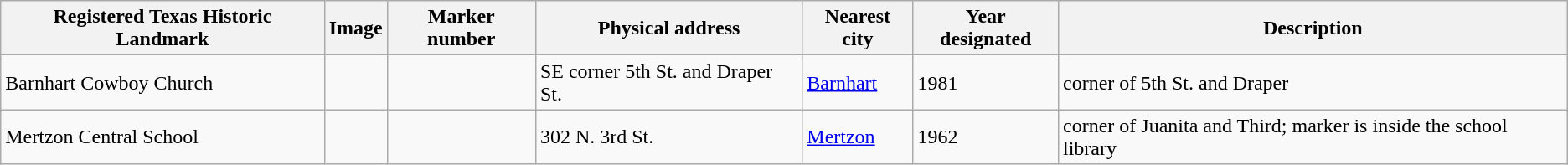<table class="wikitable sortable">
<tr>
<th>Registered Texas Historic Landmark</th>
<th>Image</th>
<th>Marker number</th>
<th>Physical address</th>
<th>Nearest city</th>
<th>Year designated</th>
<th>Description</th>
</tr>
<tr>
<td>Barnhart Cowboy Church</td>
<td></td>
<td></td>
<td>SE corner 5th St. and Draper St.<br></td>
<td><a href='#'>Barnhart</a></td>
<td>1981</td>
<td>corner of 5th St. and Draper</td>
</tr>
<tr>
<td>Mertzon Central School</td>
<td></td>
<td></td>
<td>302 N. 3rd St.<br></td>
<td><a href='#'>Mertzon</a></td>
<td>1962</td>
<td>corner of Juanita and Third; marker is inside the school library</td>
</tr>
</table>
